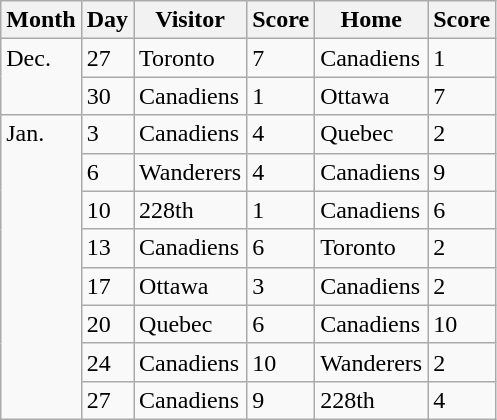<table class="wikitable">
<tr>
<th>Month</th>
<th>Day</th>
<th>Visitor</th>
<th>Score</th>
<th>Home</th>
<th>Score</th>
</tr>
<tr>
<td rowspan=2 valign="top">Dec.</td>
<td>27</td>
<td>Toronto</td>
<td>7</td>
<td>Canadiens</td>
<td>1</td>
</tr>
<tr>
<td>30</td>
<td>Canadiens</td>
<td>1</td>
<td>Ottawa</td>
<td>7</td>
</tr>
<tr>
<td rowspan=8 valign=top>Jan.</td>
<td>3</td>
<td>Canadiens</td>
<td>4</td>
<td>Quebec</td>
<td>2</td>
</tr>
<tr>
<td>6</td>
<td>Wanderers</td>
<td>4</td>
<td>Canadiens</td>
<td>9</td>
</tr>
<tr>
<td>10</td>
<td>228th</td>
<td>1</td>
<td>Canadiens</td>
<td>6</td>
</tr>
<tr>
<td>13</td>
<td>Canadiens</td>
<td>6</td>
<td>Toronto</td>
<td>2</td>
</tr>
<tr>
<td>17</td>
<td>Ottawa</td>
<td>3</td>
<td>Canadiens</td>
<td>2</td>
</tr>
<tr>
<td>20</td>
<td>Quebec</td>
<td>6</td>
<td>Canadiens</td>
<td>10</td>
</tr>
<tr>
<td>24</td>
<td>Canadiens</td>
<td>10</td>
<td>Wanderers</td>
<td>2</td>
</tr>
<tr>
<td>27</td>
<td>Canadiens</td>
<td>9</td>
<td>228th</td>
<td>4</td>
</tr>
</table>
